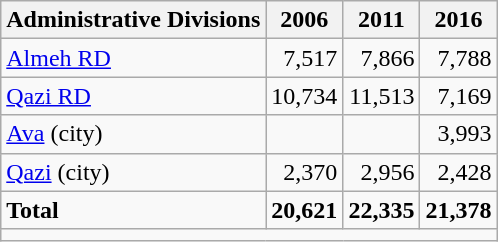<table class="wikitable">
<tr>
<th>Administrative Divisions</th>
<th>2006</th>
<th>2011</th>
<th>2016</th>
</tr>
<tr>
<td><a href='#'>Almeh RD</a></td>
<td style="text-align: right;">7,517</td>
<td style="text-align: right;">7,866</td>
<td style="text-align: right;">7,788</td>
</tr>
<tr>
<td><a href='#'>Qazi RD</a></td>
<td style="text-align: right;">10,734</td>
<td style="text-align: right;">11,513</td>
<td style="text-align: right;">7,169</td>
</tr>
<tr>
<td><a href='#'>Ava</a> (city)</td>
<td style="text-align: right;"></td>
<td style="text-align: right;"></td>
<td style="text-align: right;">3,993</td>
</tr>
<tr>
<td><a href='#'>Qazi</a> (city)</td>
<td style="text-align: right;">2,370</td>
<td style="text-align: right;">2,956</td>
<td style="text-align: right;">2,428</td>
</tr>
<tr>
<td><strong>Total</strong></td>
<td style="text-align: right;"><strong>20,621</strong></td>
<td style="text-align: right;"><strong>22,335</strong></td>
<td style="text-align: right;"><strong>21,378</strong></td>
</tr>
<tr>
<td colspan=4></td>
</tr>
</table>
